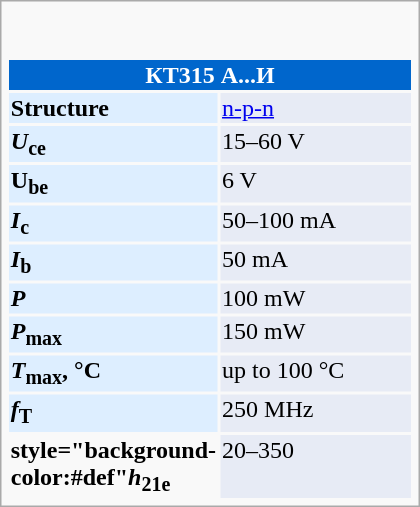<table class="infobox" style="text-align:left; width:280px;">
<tr>
<td colspan="2" style="padding:1em 0" align="center"></td>
</tr>
<tr style="background-color:#06c; color:#fff">
<th colspan="2" align="center">КТ315 А...И</th>
</tr>
<tr>
<th style="background-color:#def; width:50px">Structure</th>
<td style="background-color:#E7EBF5; width:228px"><a href='#'>n-p-n</a></td>
</tr>
<tr>
<th style="background-color:#def"><em>U</em><sub>ce</sub></th>
<td style="background-color:#E7EBF5">15–60 V</td>
</tr>
<tr>
<th style="background-color:#def">U<sub>be</sub></th>
<td style="background-color:#E7EBF5">6 V</td>
</tr>
<tr>
<th style="background-color:#def"><em>I</em><sub>c</sub></th>
<td style="background-color:#E7EBF5">50–100 mA</td>
</tr>
<tr>
<th style="background-color:#def"><em>I</em><sub>b</sub></th>
<td style="background-color:#E7EBF5">50 mA</td>
</tr>
<tr>
<th style="background-color:#def"><em>P</em></th>
<td style="background-color:#E7EBF5">100 mW</td>
</tr>
<tr>
<th style="background-color:#def"><em>P</em><sub>max</sub></th>
<td style="background-color:#E7EBF5">150 mW</td>
</tr>
<tr>
<th style="background-color:#def"><em>T</em><sub>max</sub>, °C</th>
<td style="background-color:#E7EBF5">up to 100 °C</td>
</tr>
<tr>
<th style="background-color:#def"><em>f</em><sub>T</sub></th>
<td style="background-color:#E7EBF5">250 MHz</td>
</tr>
<tr>
<th>style="background-color:#def"<em>h</em><sub>21e</sub></th>
<td style="background-color:#E7EBF5">20–350</td>
</tr>
</table>
